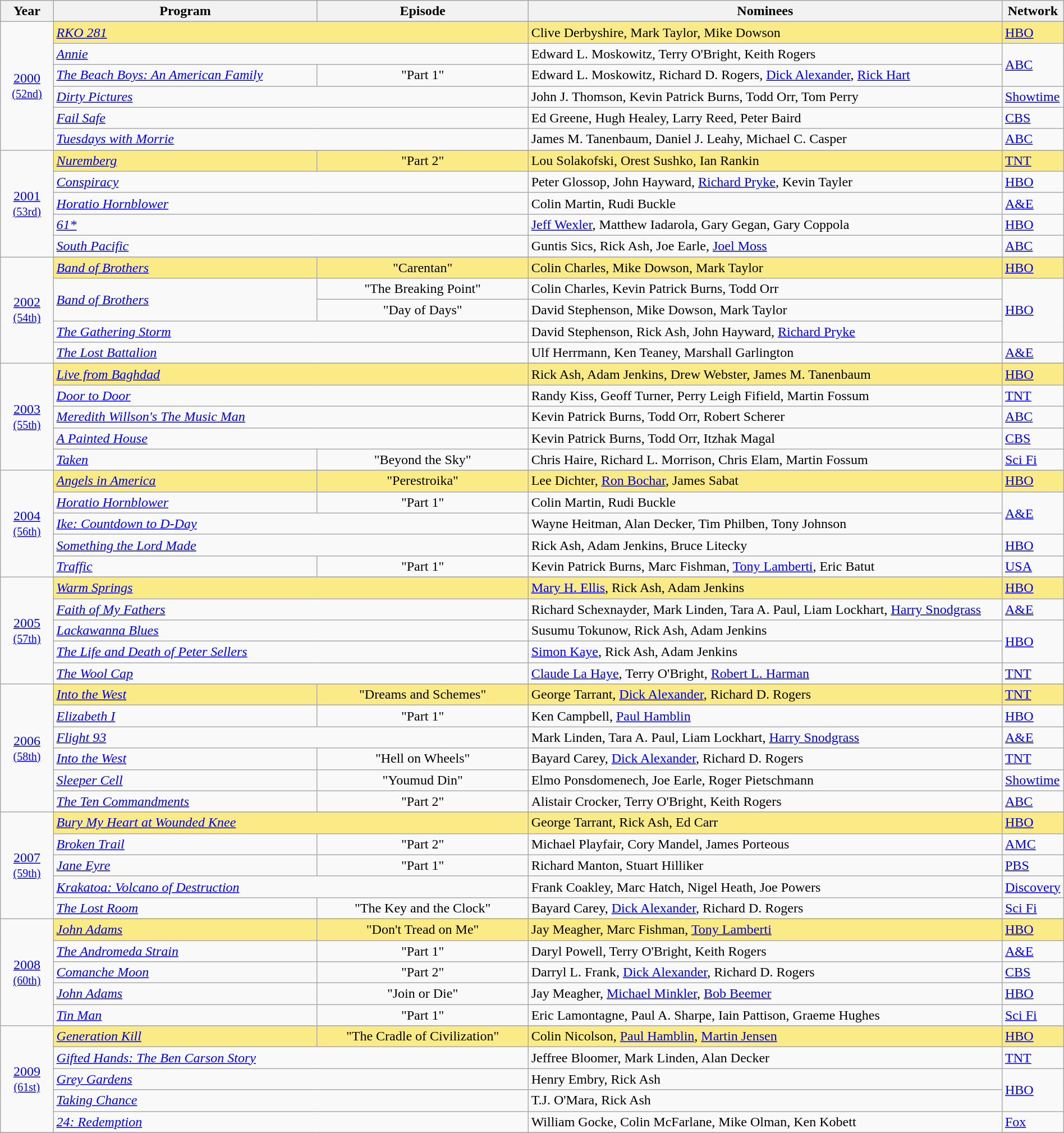<table class="wikitable" style="width:100%">
<tr bgcolor="#bebebe">
<th width="5%">Year</th>
<th width="25%">Program</th>
<th width="20%">Episode</th>
<th width="45%">Nominees</th>
<th width="5%">Network</th>
</tr>
<tr>
<td rowspan=7 style="text-align:center"><a href='#'>2000</a><br><small><a href='#'>(52nd)</a></small><br></td>
</tr>
<tr style="background:#FAEB86">
<td colspan=2><em><a href='#'>RKO 281</a></em></td>
<td>Clive Derbyshire, Mark Taylor, Mike Dowson</td>
<td><a href='#'>HBO</a></td>
</tr>
<tr>
<td colspan=2><em><a href='#'>Annie</a></em></td>
<td>Edward L. Moskowitz, Terry O'Bright, Keith Rogers</td>
<td rowspan=2><a href='#'>ABC</a></td>
</tr>
<tr>
<td><em><a href='#'>The Beach Boys: An American Family</a></em></td>
<td align=center>"Part 1"</td>
<td>Edward L. Moskowitz, Richard D. Rogers, <a href='#'>Dick Alexander</a>, <a href='#'>Rick Hart</a></td>
</tr>
<tr>
<td colspan=2><em><a href='#'>Dirty Pictures</a></em></td>
<td>John J. Thomson, Kevin Patrick Burns, Todd Orr, Tom Perry</td>
<td><a href='#'>Showtime</a></td>
</tr>
<tr>
<td colspan=2><em><a href='#'>Fail Safe</a></em></td>
<td>Ed Greene, Hugh Healey, Larry Reed, Peter Baird</td>
<td><a href='#'>CBS</a></td>
</tr>
<tr>
<td colspan=2><em><a href='#'>Tuesdays with Morrie</a></em></td>
<td>James M. Tanenbaum, Daniel J. Leahy, Michael C. Casper</td>
<td><a href='#'>ABC</a></td>
</tr>
<tr>
<td rowspan=6 style="text-align:center"><a href='#'>2001</a><br><small><a href='#'>(53rd)</a></small><br></td>
</tr>
<tr style="background:#FAEB86">
<td><em><a href='#'>Nuremberg</a></em></td>
<td align=center>"Part 2"</td>
<td>Lou Solakofski, Orest Sushko, Ian Rankin</td>
<td><a href='#'>TNT</a></td>
</tr>
<tr>
<td colspan=2><em><a href='#'>Conspiracy</a></em></td>
<td>Peter Glossop, John Hayward, <a href='#'>Richard Pryke</a>, Kevin Tayler</td>
<td><a href='#'>HBO</a></td>
</tr>
<tr>
<td colspan=2><em><a href='#'>Horatio Hornblower</a></em></td>
<td>Colin Martin, Rudi Buckle</td>
<td><a href='#'>A&E</a></td>
</tr>
<tr>
<td colspan=2><em><a href='#'>61*</a></em></td>
<td><a href='#'>Jeff Wexler</a>, Matthew Iadarola, Gary Gegan, Gary Coppola</td>
<td><a href='#'>HBO</a></td>
</tr>
<tr>
<td colspan=2><em><a href='#'>South Pacific</a></em></td>
<td>Guntis Sics, Rick Ash, Joe Earle, <a href='#'>Joel Moss</a></td>
<td><a href='#'>ABC</a></td>
</tr>
<tr>
<td rowspan=6 style="text-align:center"><a href='#'>2002</a><br><small><a href='#'>(54th)</a></small><br></td>
</tr>
<tr style="background:#FAEB86">
<td><em><a href='#'>Band of Brothers</a></em></td>
<td align=center>"Carentan"</td>
<td>Colin Charles, Mike Dowson, Mark Taylor</td>
<td><a href='#'>HBO</a></td>
</tr>
<tr>
<td rowspan=2><em><a href='#'>Band of Brothers</a></em></td>
<td align=center>"The Breaking Point"</td>
<td>Colin Charles, Kevin Patrick Burns, Todd Orr</td>
<td rowspan=3><a href='#'>HBO</a></td>
</tr>
<tr>
<td align=center>"Day of Days"</td>
<td>David Stephenson, Mike Dowson, Mark Taylor</td>
</tr>
<tr>
<td colspan=2><em><a href='#'>The Gathering Storm</a></em></td>
<td>David Stephenson, Rick Ash, John Hayward, <a href='#'>Richard Pryke</a></td>
</tr>
<tr>
<td colspan=2><em><a href='#'>The Lost Battalion</a></em></td>
<td>Ulf Herrmann, Ken Teaney, Marshall Garlington</td>
<td><a href='#'>A&E</a></td>
</tr>
<tr>
<td rowspan=6 style="text-align:center"><a href='#'>2003</a><br><small><a href='#'>(55th)</a></small><br></td>
</tr>
<tr style="background:#FAEB86">
<td colspan=2><em><a href='#'>Live from Baghdad</a></em></td>
<td>Rick Ash, Adam Jenkins, Drew Webster, James M. Tanenbaum</td>
<td><a href='#'>HBO</a></td>
</tr>
<tr>
<td colspan=2><em><a href='#'>Door to Door</a></em></td>
<td>Randy Kiss, Geoff Turner, Perry Leigh Fifield, Martin Fossum</td>
<td><a href='#'>TNT</a></td>
</tr>
<tr>
<td colspan=2><em><a href='#'>Meredith Willson's The Music Man</a></em></td>
<td>Kevin Patrick Burns, Todd Orr, Robert Scherer</td>
<td><a href='#'>ABC</a></td>
</tr>
<tr>
<td colspan=2><em><a href='#'>A Painted House</a></em></td>
<td>Kevin Patrick Burns, Todd Orr, Itzhak Magal</td>
<td><a href='#'>CBS</a></td>
</tr>
<tr>
<td><em><a href='#'>Taken</a></em></td>
<td align=center>"Beyond the Sky"</td>
<td>Chris Haire, Richard L. Morrison, Chris Elam, Martin Fossum</td>
<td><a href='#'>Sci Fi</a></td>
</tr>
<tr>
<td rowspan=6 style="text-align:center"><a href='#'>2004</a><br><small><a href='#'>(56th)</a></small><br></td>
</tr>
<tr style="background:#FAEB86">
<td><em><a href='#'>Angels in America</a></em></td>
<td align=center>"Perestroika"</td>
<td>Lee Dichter, <a href='#'>Ron Bochar</a>, James Sabat</td>
<td><a href='#'>HBO</a></td>
</tr>
<tr>
<td><em><a href='#'>Horatio Hornblower</a></em></td>
<td align=center>"Part 1"</td>
<td>Colin Martin, Rudi Buckle</td>
<td rowspan=2><a href='#'>A&E</a></td>
</tr>
<tr>
<td colspan=2><em><a href='#'>Ike: Countdown to D-Day</a></em></td>
<td>Wayne Heitman, Alan Decker, Tim Philben, Tony Johnson</td>
</tr>
<tr>
<td colspan=2><em><a href='#'>Something the Lord Made</a></em></td>
<td>Rick Ash, Adam Jenkins, Bruce Litecky</td>
<td><a href='#'>HBO</a></td>
</tr>
<tr>
<td><em><a href='#'>Traffic</a></em></td>
<td align=center>"Part 1"</td>
<td>Kevin Patrick Burns, Marc Fishman, <a href='#'>Tony Lamberti</a>, Eric Batut</td>
<td><a href='#'>USA</a></td>
</tr>
<tr>
<td rowspan=6 style="text-align:center"><a href='#'>2005</a><br><small><a href='#'>(57th)</a></small><br></td>
</tr>
<tr style="background:#FAEB86">
<td colspan=2><em><a href='#'>Warm Springs</a></em></td>
<td><a href='#'>Mary H. Ellis</a>, Rick Ash, Adam Jenkins</td>
<td><a href='#'>HBO</a></td>
</tr>
<tr>
<td colspan=2><em><a href='#'>Faith of My Fathers</a></em></td>
<td>Richard Schexnayder, Mark Linden, Tara A. Paul, Liam Lockhart, <a href='#'>Harry Snodgrass</a></td>
<td><a href='#'>A&E</a></td>
</tr>
<tr>
<td colspan=2><em><a href='#'>Lackawanna Blues</a></em></td>
<td>Susumu Tokunow, Rick Ash, Adam Jenkins</td>
<td rowspan=2><a href='#'>HBO</a></td>
</tr>
<tr>
<td colspan=2><em><a href='#'>The Life and Death of Peter Sellers</a></em></td>
<td><a href='#'>Simon Kaye</a>, Rick Ash, Adam Jenkins</td>
</tr>
<tr>
<td colspan=2><em><a href='#'>The Wool Cap</a></em></td>
<td><a href='#'>Claude La Haye</a>, Terry O'Bright, <a href='#'>Robert L. Harman</a></td>
<td><a href='#'>TNT</a></td>
</tr>
<tr>
<td rowspan=7 style="text-align:center"><a href='#'>2006</a><br><small><a href='#'>(58th)</a></small><br></td>
</tr>
<tr style="background:#FAEB86">
<td><em><a href='#'>Into the West</a></em></td>
<td align=center>"Dreams and Schemes"</td>
<td>George Tarrant, <a href='#'>Dick Alexander</a>, Richard D. Rogers</td>
<td><a href='#'>TNT</a></td>
</tr>
<tr>
<td><em><a href='#'>Elizabeth I</a></em></td>
<td align=center>"Part 1"</td>
<td>Ken Campbell, <a href='#'>Paul Hamblin</a></td>
<td><a href='#'>HBO</a></td>
</tr>
<tr>
<td colspan=2><em><a href='#'>Flight 93</a></em></td>
<td>Mark Linden, Tara A. Paul, Liam Lockhart, <a href='#'>Harry Snodgrass</a></td>
<td><a href='#'>A&E</a></td>
</tr>
<tr>
<td><em><a href='#'>Into the West</a></em></td>
<td align=center>"Hell on Wheels"</td>
<td>Bayard Carey, <a href='#'>Dick Alexander</a>, Richard D. Rogers</td>
<td><a href='#'>TNT</a></td>
</tr>
<tr>
<td><em><a href='#'>Sleeper Cell</a></em></td>
<td align=center>"Youmud Din"</td>
<td>Elmo Ponsdomenech, Joe Earle, Roger Pietschmann</td>
<td><a href='#'>Showtime</a></td>
</tr>
<tr>
<td><em><a href='#'>The Ten Commandments</a></em></td>
<td align=center>"Part 2"</td>
<td>Alistair Crocker, Terry O'Bright, Keith Rogers</td>
<td><a href='#'>ABC</a></td>
</tr>
<tr>
<td rowspan=6 style="text-align:center"><a href='#'>2007</a><br><small><a href='#'>(59th)</a></small><br></td>
</tr>
<tr style="background:#FAEB86">
<td colspan=2><em> <a href='#'>Bury My Heart at Wounded Knee</a></em></td>
<td>George Tarrant, Rick Ash, Ed Carr</td>
<td><a href='#'>HBO</a></td>
</tr>
<tr>
<td><em><a href='#'>Broken Trail</a></em></td>
<td align=center>"Part 2"</td>
<td>Michael Playfair, Cory Mandel, James Porteous</td>
<td><a href='#'>AMC</a></td>
</tr>
<tr>
<td><em><a href='#'>Jane Eyre</a></em></td>
<td align=center>"Part 1"</td>
<td>Richard Manton, Stuart Hilliker</td>
<td><a href='#'>PBS</a></td>
</tr>
<tr>
<td colspan=2><em><a href='#'>Krakatoa: Volcano of Destruction</a></em></td>
<td>Frank Coakley, Marc Hatch, Nigel Heath, Joe Powers</td>
<td><a href='#'>Discovery</a></td>
</tr>
<tr>
<td><em><a href='#'>The Lost Room</a></em></td>
<td align=center>"The Key and the Clock"</td>
<td>Bayard Carey, <a href='#'>Dick Alexander</a>, Richard D. Rogers</td>
<td><a href='#'>Sci Fi</a></td>
</tr>
<tr>
<td rowspan=6 style="text-align:center"><a href='#'>2008</a><br><small><a href='#'>(60th)</a></small><br></td>
</tr>
<tr style="background:#FAEB86">
<td><em><a href='#'>John Adams</a></em></td>
<td align=center>"Don't Tread on Me"</td>
<td>Jay Meagher, Marc Fishman, <a href='#'>Tony Lamberti</a></td>
<td><a href='#'>HBO</a></td>
</tr>
<tr>
<td><em><a href='#'>The Andromeda Strain</a></em></td>
<td align=center>"Part 1"</td>
<td>Daryl Powell, Terry O'Bright, Keith Rogers</td>
<td><a href='#'>A&E</a></td>
</tr>
<tr>
<td><em><a href='#'>Comanche Moon</a></em></td>
<td align=center>"Part 2"</td>
<td>Darryl L. Frank, <a href='#'>Dick Alexander</a>, Richard D. Rogers</td>
<td><a href='#'>CBS</a></td>
</tr>
<tr>
<td><em><a href='#'>John Adams</a></em></td>
<td align=center>"Join or Die"</td>
<td>Jay Meagher, <a href='#'>Michael Minkler</a>, <a href='#'>Bob Beemer</a></td>
<td><a href='#'>HBO</a></td>
</tr>
<tr>
<td><em><a href='#'>Tin Man</a></em></td>
<td align=center>"Part 1"</td>
<td>Eric Lamontagne, Paul A. Sharpe, Iain Pattison, Graeme Hughes</td>
<td><a href='#'>Sci Fi</a></td>
</tr>
<tr>
<td rowspan=6 style="text-align:center"><a href='#'>2009</a><br><small><a href='#'>(61st)</a></small><br></td>
</tr>
<tr style="background:#FAEB86">
<td><em><a href='#'>Generation Kill</a></em></td>
<td align=center>"The Cradle of Civilization"</td>
<td>Colin Nicolson, <a href='#'>Paul Hamblin</a>, <a href='#'>Martin Jensen</a></td>
<td><a href='#'>HBO</a></td>
</tr>
<tr>
<td colspan=2><em><a href='#'>Gifted Hands: The Ben Carson Story</a></em></td>
<td>Jeffree Bloomer, Mark Linden, Alan Decker</td>
<td><a href='#'>TNT</a></td>
</tr>
<tr>
<td colspan=2><em><a href='#'>Grey Gardens</a></em></td>
<td>Henry Embry, Rick Ash</td>
<td rowspan=2><a href='#'>HBO</a></td>
</tr>
<tr>
<td colspan=2><em><a href='#'>Taking Chance</a></em></td>
<td>T.J. O'Mara, Rick Ash</td>
</tr>
<tr>
<td colspan=2><em><a href='#'>24: Redemption</a></em></td>
<td>William Gocke, Colin McFarlane, Mike Olman, Ken Kobett</td>
<td><a href='#'>Fox</a></td>
</tr>
<tr>
</tr>
</table>
